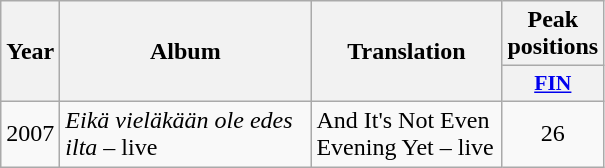<table class="wikitable">
<tr>
<th align="center" rowspan="2" width="10">Year</th>
<th align="center" rowspan="2" width="160">Album</th>
<th align="center" rowspan="2" width="120">Translation</th>
<th align="center" colspan="1" width="20">Peak positions</th>
</tr>
<tr>
<th scope="col" style="width:3em;font-size:90%;"><a href='#'>FIN</a><br></th>
</tr>
<tr>
<td style="text-align:center;">2007</td>
<td><em>Eikä vieläkään ole edes ilta</em> – live</td>
<td>And It's Not Even Evening Yet – live</td>
<td style="text-align:center;">26</td>
</tr>
</table>
